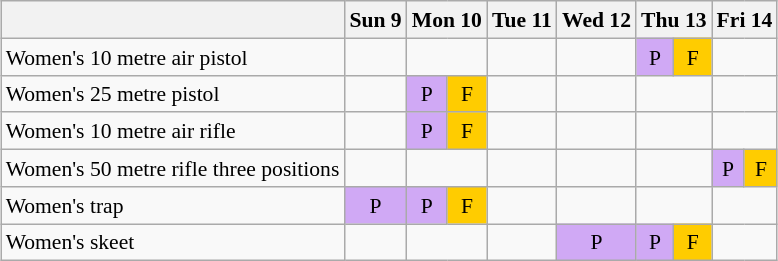<table class="wikitable" style="margin:0.5em auto; font-size:90%; line-height:1.25em; text-align:center;">
<tr>
<th></th>
<th>Sun 9</th>
<th colspan=2>Mon 10</th>
<th>Tue 11</th>
<th>Wed 12</th>
<th colspan=2>Thu 13</th>
<th colspan=2>Fri 14</th>
</tr>
<tr>
<td align=left>Women's 10 metre air pistol</td>
<td></td>
<td colspan=2></td>
<td></td>
<td></td>
<td style="background-color:#D0A9F5;">P</td>
<td style="background-color:#FFCC00;">F</td>
<td colspan=2></td>
</tr>
<tr>
<td align=left>Women's 25 metre pistol</td>
<td></td>
<td style="background-color:#D0A9F5;">P</td>
<td style="background-color:#FFCC00;">F</td>
<td></td>
<td></td>
<td colspan=2></td>
<td colspan=2></td>
</tr>
<tr>
<td align=left>Women's 10 metre air rifle</td>
<td></td>
<td style="background-color:#D0A9F5;">P</td>
<td style="background-color:#FFCC00;">F</td>
<td></td>
<td></td>
<td colspan=2></td>
<td colspan=2></td>
</tr>
<tr>
<td align=left>Women's 50 metre rifle three positions</td>
<td></td>
<td colspan=2></td>
<td></td>
<td></td>
<td colspan=2></td>
<td style="background-color:#D0A9F5;">P</td>
<td style="background-color:#FFCC00;">F</td>
</tr>
<tr>
<td align=left>Women's trap</td>
<td style="background-color:#D0A9F5;">P</td>
<td style="background-color:#D0A9F5;">P</td>
<td style="background-color:#FFCC00;">F</td>
<td></td>
<td></td>
<td colspan=2></td>
<td colspan=2></td>
</tr>
<tr>
<td align=left>Women's skeet</td>
<td></td>
<td colspan=2></td>
<td></td>
<td style="background-color:#D0A9F5;">P</td>
<td style="background-color:#D0A9F5;">P</td>
<td style="background-color:#FFCC00;">F</td>
</tr>
</table>
